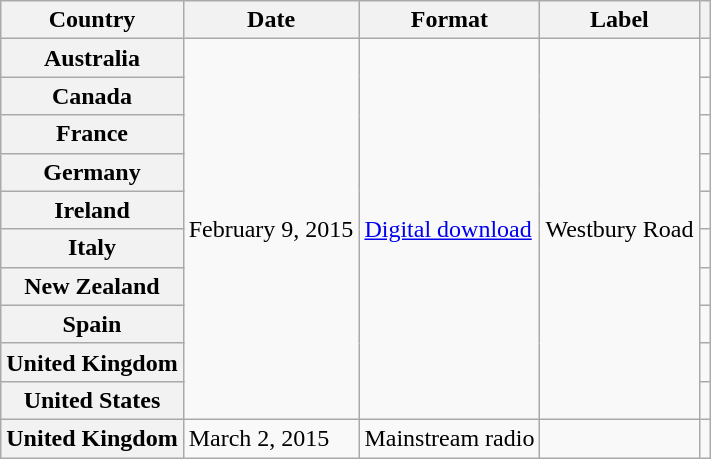<table class="wikitable plainrowheaders">
<tr>
<th scope="col">Country</th>
<th scope="col">Date</th>
<th scope="col">Format</th>
<th scope="col">Label</th>
<th scope="col"></th>
</tr>
<tr>
<th scope="row">Australia</th>
<td rowspan="10">February 9, 2015</td>
<td rowspan="10"><a href='#'>Digital download</a></td>
<td rowspan="10">Westbury Road</td>
<td></td>
</tr>
<tr>
<th scope="row">Canada</th>
<td></td>
</tr>
<tr>
<th scope="row">France</th>
<td></td>
</tr>
<tr>
<th scope="row">Germany</th>
<td></td>
</tr>
<tr>
<th scope="row">Ireland</th>
<td></td>
</tr>
<tr>
<th scope="row">Italy</th>
<td></td>
</tr>
<tr>
<th scope="row">New Zealand</th>
<td></td>
</tr>
<tr>
<th scope="row">Spain</th>
<td></td>
</tr>
<tr>
<th scope="row">United Kingdom</th>
<td></td>
</tr>
<tr>
<th scope="row">United States</th>
<td></td>
</tr>
<tr>
<th scope="row">United Kingdom</th>
<td>March 2, 2015</td>
<td>Mainstream radio</td>
<td></td>
<td></td>
</tr>
</table>
